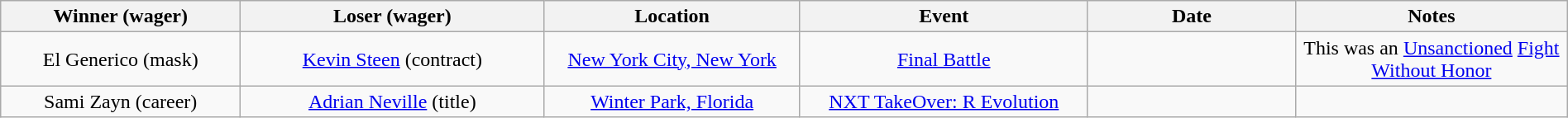<table class="wikitable sortable"  style="width:100%; align=center;">
<tr>
<th style="width:15%;">Winner (wager)</th>
<th style="width:19%;">Loser (wager)</th>
<th style="width:16%;">Location</th>
<th style="width:18%;">Event</th>
<th style="width:13%;">Date</th>
<th style="width:17%;">Notes</th>
</tr>
<tr style="text-align:center;">
<td>El Generico (mask)</td>
<td><a href='#'>Kevin Steen</a> (contract)</td>
<td><a href='#'>New York City, New York</a></td>
<td><a href='#'>Final Battle</a></td>
<td></td>
<td>This was an <a href='#'>Unsanctioned</a> <a href='#'>Fight Without Honor</a></td>
</tr>
<tr style="text-align:center;">
<td>Sami Zayn (career)</td>
<td><a href='#'>Adrian Neville</a> (title)</td>
<td><a href='#'>Winter Park, Florida</a></td>
<td><a href='#'>NXT TakeOver: R Evolution</a></td>
<td></td>
<td></td>
</tr>
</table>
